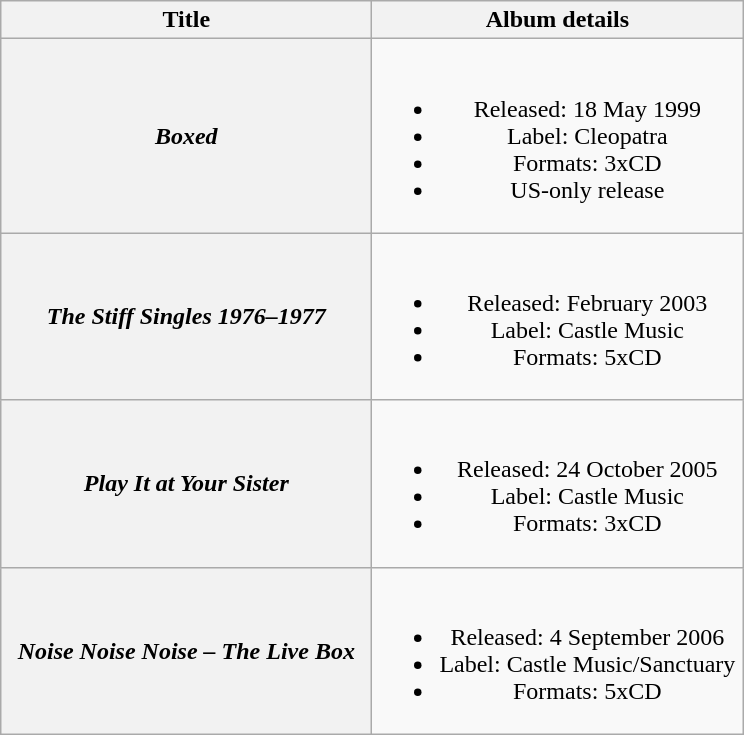<table class="wikitable plainrowheaders" style="text-align:center;">
<tr>
<th scope="col" style="width:15em;">Title</th>
<th scope="col" style="width:15em;">Album details</th>
</tr>
<tr>
<th scope="row"><em>Boxed</em></th>
<td><br><ul><li>Released: 18 May 1999</li><li>Label: Cleopatra</li><li>Formats: 3xCD</li><li>US-only release</li></ul></td>
</tr>
<tr>
<th scope="row"><em>The Stiff Singles 1976–1977</em></th>
<td><br><ul><li>Released: February 2003</li><li>Label: Castle Music</li><li>Formats: 5xCD</li></ul></td>
</tr>
<tr>
<th scope="row"><em>Play It at Your Sister</em></th>
<td><br><ul><li>Released: 24 October 2005</li><li>Label: Castle Music</li><li>Formats: 3xCD</li></ul></td>
</tr>
<tr>
<th scope="row"><em>Noise Noise Noise – The Live Box</em></th>
<td><br><ul><li>Released: 4 September 2006</li><li>Label: Castle Music/Sanctuary</li><li>Formats: 5xCD</li></ul></td>
</tr>
</table>
